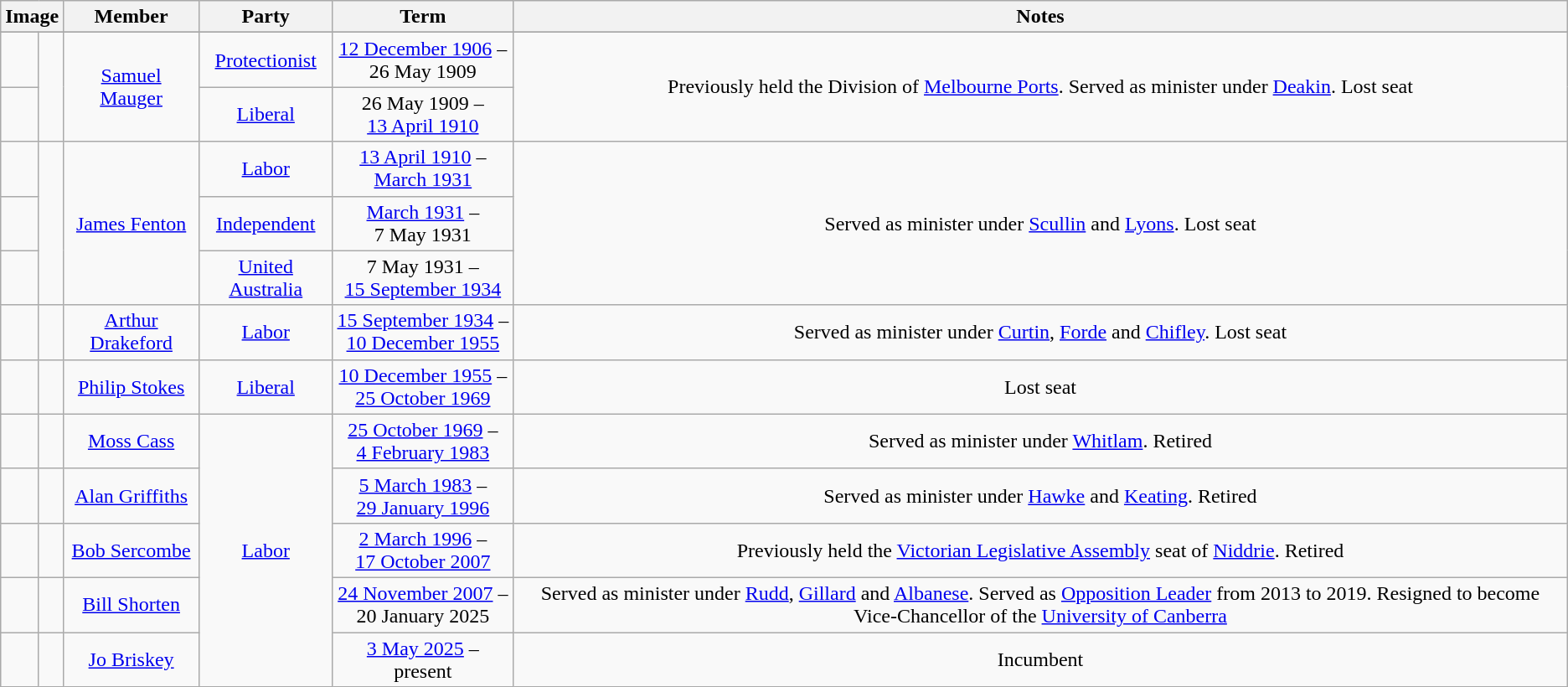<table class=wikitable style="text-align:center">
<tr>
<th colspan=2>Image</th>
<th>Member</th>
<th>Party</th>
<th>Term</th>
<th>Notes</th>
</tr>
<tr>
</tr>
<tr>
<td> </td>
<td rowspan=2></td>
<td rowspan=2><a href='#'>Samuel Mauger</a><br></td>
<td><a href='#'>Protectionist</a></td>
<td nowrap><a href='#'>12 December 1906</a> –<br>26 May 1909</td>
<td rowspan=2>Previously held the Division of <a href='#'>Melbourne Ports</a>. Served as minister under <a href='#'>Deakin</a>. Lost seat</td>
</tr>
<tr>
<td> </td>
<td nowrap><a href='#'>Liberal</a></td>
<td nowrap>26 May 1909 –<br><a href='#'>13 April 1910</a></td>
</tr>
<tr>
<td> </td>
<td rowspan=3></td>
<td rowspan=3><a href='#'>James Fenton</a><br></td>
<td><a href='#'>Labor</a></td>
<td nowrap><a href='#'>13 April 1910</a> –<br><a href='#'>March 1931</a></td>
<td rowspan=3>Served as minister under <a href='#'>Scullin</a> and <a href='#'>Lyons</a>. Lost seat</td>
</tr>
<tr>
<td> </td>
<td><a href='#'>Independent</a></td>
<td nowrap><a href='#'>March 1931</a> –<br>7 May 1931</td>
</tr>
<tr>
<td> </td>
<td><a href='#'>United Australia</a></td>
<td nowrap>7 May 1931 –<br><a href='#'>15 September 1934</a></td>
</tr>
<tr>
<td> </td>
<td></td>
<td><a href='#'>Arthur Drakeford</a><br></td>
<td><a href='#'>Labor</a></td>
<td nowrap><a href='#'>15 September 1934</a> –<br><a href='#'>10 December 1955</a></td>
<td>Served as minister under <a href='#'>Curtin</a>, <a href='#'>Forde</a> and <a href='#'>Chifley</a>. Lost seat</td>
</tr>
<tr>
<td> </td>
<td></td>
<td><a href='#'>Philip Stokes</a><br></td>
<td><a href='#'>Liberal</a></td>
<td nowrap><a href='#'>10 December 1955</a> –<br><a href='#'>25 October 1969</a></td>
<td>Lost seat</td>
</tr>
<tr>
<td> </td>
<td></td>
<td><a href='#'>Moss Cass</a><br></td>
<td rowspan="5"><a href='#'>Labor</a></td>
<td nowrap><a href='#'>25 October 1969</a> –<br><a href='#'>4 February 1983</a></td>
<td>Served as minister under <a href='#'>Whitlam</a>. Retired</td>
</tr>
<tr>
<td> </td>
<td></td>
<td><a href='#'>Alan Griffiths</a><br></td>
<td nowrap><a href='#'>5 March 1983</a> –<br><a href='#'>29 January 1996</a></td>
<td>Served as minister under <a href='#'>Hawke</a> and <a href='#'>Keating</a>. Retired</td>
</tr>
<tr>
<td> </td>
<td></td>
<td><a href='#'>Bob Sercombe</a><br></td>
<td nowrap><a href='#'>2 March 1996</a> –<br><a href='#'>17 October 2007</a></td>
<td>Previously held the <a href='#'>Victorian Legislative Assembly</a> seat of <a href='#'>Niddrie</a>. Retired</td>
</tr>
<tr>
<td> </td>
<td></td>
<td><a href='#'>Bill Shorten</a><br></td>
<td nowrap><a href='#'>24 November 2007</a> –<br>20 January 2025</td>
<td>Served as minister under <a href='#'>Rudd</a>, <a href='#'>Gillard</a> and <a href='#'>Albanese</a>. Served as <a href='#'>Opposition Leader</a> from 2013 to 2019. Resigned to become Vice-Chancellor of the <a href='#'>University of Canberra</a></td>
</tr>
<tr>
<td> </td>
<td></td>
<td><a href='#'>Jo Briskey</a></td>
<td nowrap><a href='#'>3 May 2025</a> –<br>present</td>
<td>Incumbent</td>
</tr>
</table>
